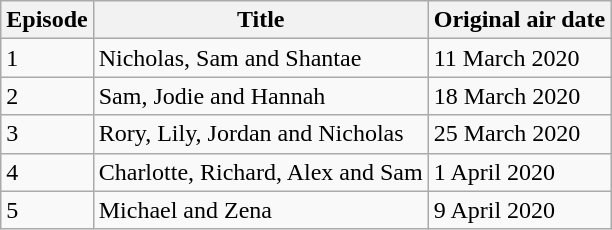<table class="wikitable">
<tr>
<th>Episode</th>
<th>Title</th>
<th>Original air date</th>
</tr>
<tr>
<td>1</td>
<td>Nicholas, Sam and Shantae</td>
<td>11 March 2020</td>
</tr>
<tr>
<td>2</td>
<td>Sam, Jodie and Hannah</td>
<td>18 March 2020</td>
</tr>
<tr>
<td>3</td>
<td>Rory, Lily, Jordan and Nicholas</td>
<td>25 March 2020</td>
</tr>
<tr>
<td>4</td>
<td>Charlotte, Richard, Alex and Sam</td>
<td>1 April 2020</td>
</tr>
<tr>
<td>5</td>
<td>Michael and Zena</td>
<td>9 April 2020</td>
</tr>
</table>
